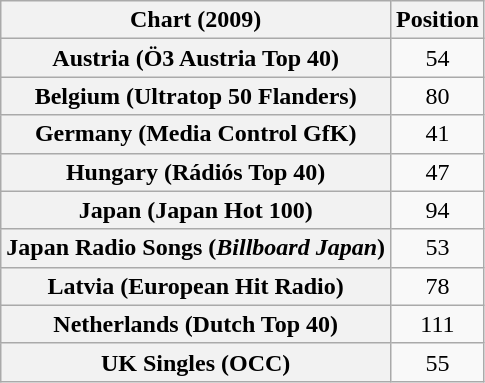<table class="wikitable sortable plainrowheaders">
<tr>
<th>Chart (2009)</th>
<th>Position</th>
</tr>
<tr>
<th scope="row">Austria (Ö3 Austria Top 40)</th>
<td style="text-align:center;">54</td>
</tr>
<tr>
<th scope="row">Belgium (Ultratop 50 Flanders)</th>
<td style="text-align:center;">80</td>
</tr>
<tr>
<th scope="row">Germany (Media Control GfK)</th>
<td style="text-align:center;">41</td>
</tr>
<tr>
<th scope="row">Hungary (Rádiós Top 40)</th>
<td align="center">47</td>
</tr>
<tr>
<th scope="row">Japan (Japan Hot 100)</th>
<td style="text-align:center;">94</td>
</tr>
<tr>
<th scope="row">Japan Radio Songs (<em>Billboard Japan</em>)</th>
<td style="text-align:center;">53</td>
</tr>
<tr>
<th scope="row">Latvia (European Hit Radio)</th>
<td style="text-align:center;">78</td>
</tr>
<tr>
<th scope="row">Netherlands (Dutch Top 40)</th>
<td style="text-align:center;">111</td>
</tr>
<tr>
<th scope="row">UK Singles (OCC)</th>
<td style="text-align:center;">55</td>
</tr>
</table>
